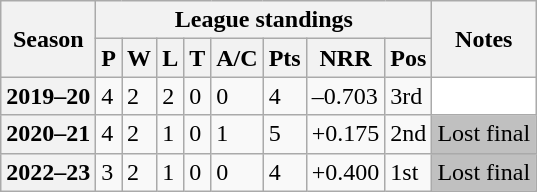<table class="wikitable sortable">
<tr>
<th scope="col" rowspan="2">Season</th>
<th scope="col" colspan="8">League standings</th>
<th scope="col" rowspan="2">Notes</th>
</tr>
<tr>
<th scope="col">P</th>
<th scope="col">W</th>
<th scope="col">L</th>
<th scope="col">T</th>
<th scope="col">A/C</th>
<th scope="col">Pts</th>
<th scope="col">NRR</th>
<th scope="col">Pos</th>
</tr>
<tr>
<th scope="row">2019–20</th>
<td>4</td>
<td>2</td>
<td>2</td>
<td>0</td>
<td>0</td>
<td>4</td>
<td>–0.703</td>
<td>3rd</td>
<td style="background: white;"></td>
</tr>
<tr>
<th scope="row">2020–21</th>
<td>4</td>
<td>2</td>
<td>1</td>
<td>0</td>
<td>1</td>
<td>5</td>
<td>+0.175</td>
<td>2nd</td>
<td style="background: silver;">Lost final</td>
</tr>
<tr>
<th scope="row">2022–23</th>
<td>3</td>
<td>2</td>
<td>1</td>
<td>0</td>
<td>0</td>
<td>4</td>
<td>+0.400</td>
<td>1st</td>
<td style="background: silver;">Lost final</td>
</tr>
</table>
